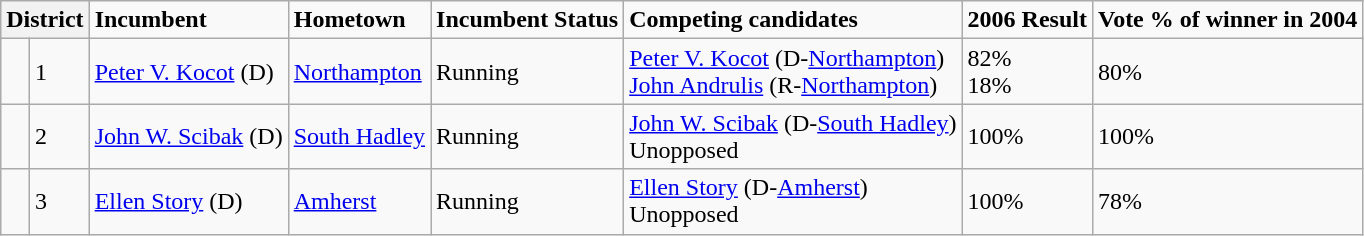<table class="wikitable">
<tr ">
<th colspan="2" style="text-align:center;"><strong>District</strong></th>
<td><strong>Incumbent</strong></td>
<td><strong>Hometown</strong></td>
<td><strong>Incumbent Status</strong></td>
<td><strong>Competing candidates</strong></td>
<td><strong>2006 Result</strong></td>
<td><strong>Vote % of winner in 2004 </strong></td>
</tr>
<tr>
<td></td>
<td>1</td>
<td><a href='#'>Peter V. Kocot</a> (D)</td>
<td><a href='#'>Northampton</a></td>
<td>Running</td>
<td><a href='#'>Peter V. Kocot</a> (D-<a href='#'>Northampton</a>) <br> <a href='#'>John Andrulis</a> (R-<a href='#'>Northampton</a>)</td>
<td>82% <br> 18%</td>
<td>80%</td>
</tr>
<tr>
<td></td>
<td>2</td>
<td><a href='#'>John W. Scibak</a> (D)</td>
<td><a href='#'>South Hadley</a></td>
<td>Running</td>
<td><a href='#'>John W. Scibak</a> (D-<a href='#'>South Hadley</a>) <br> Unopposed</td>
<td>100%</td>
<td>100%</td>
</tr>
<tr>
<td></td>
<td>3</td>
<td><a href='#'>Ellen Story</a> (D)</td>
<td><a href='#'>Amherst</a></td>
<td>Running</td>
<td><a href='#'>Ellen Story</a> (D-<a href='#'>Amherst</a>) <br> Unopposed</td>
<td>100%</td>
<td>78%</td>
</tr>
</table>
